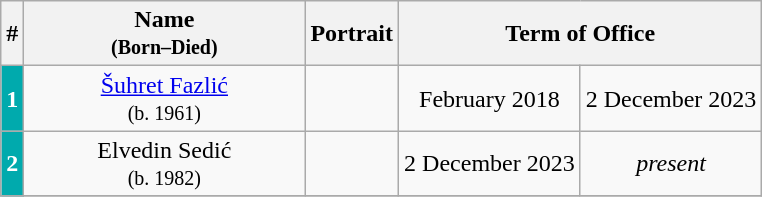<table class="wikitable" style="text-align:center">
<tr ->
<th>#</th>
<th width=180>Name<br><small>(Born–Died)</small></th>
<th>Portrait</th>
<th colspan=2>Term of Office</th>
</tr>
<tr ->
<th align=center style="background:#00AAAD; color:white;">1</th>
<td><a href='#'>Šuhret Fazlić</a><br><small>(b. 1961)</small></td>
<td></td>
<td>February 2018</td>
<td>2 December 2023</td>
</tr>
<tr ->
<th align=center style="background:#00AAAD; color:white;">2</th>
<td>Elvedin Sedić<br><small>(b. 1982)</small></td>
<td></td>
<td>2 December 2023</td>
<td><em>present</em></td>
</tr>
<tr ->
</tr>
</table>
